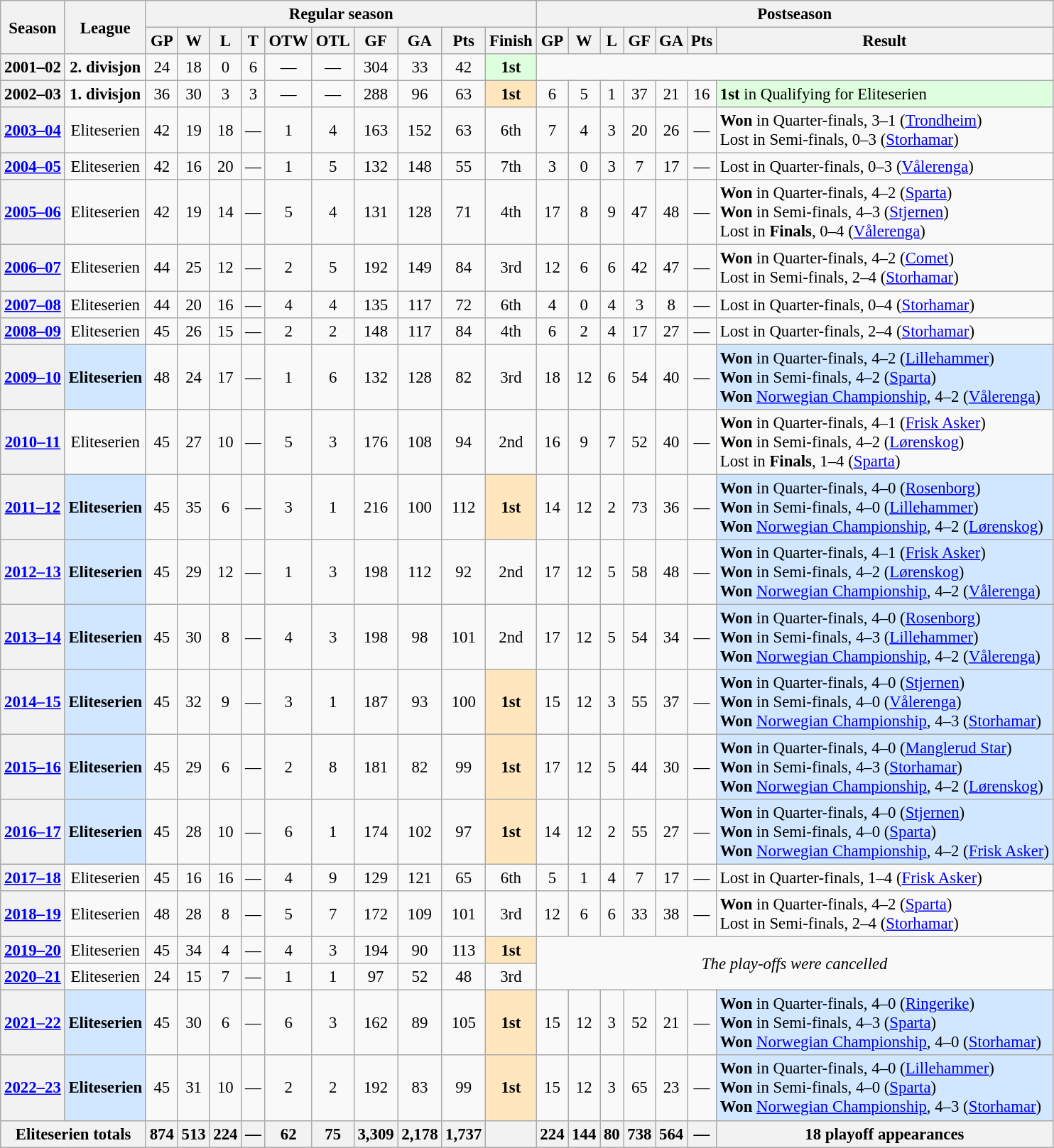<table class="wikitable" style="text-align: center; font-size: 95%">
<tr>
<th rowspan="2">Season</th>
<th rowspan="2">League</th>
<th colspan="10">Regular season</th>
<th colspan="8">Postseason</th>
</tr>
<tr>
<th>GP</th>
<th>W</th>
<th>L</th>
<th>T</th>
<th>OTW</th>
<th>OTL</th>
<th>GF</th>
<th>GA</th>
<th>Pts</th>
<th>Finish</th>
<th>GP</th>
<th>W</th>
<th>L</th>
<th>GF</th>
<th>GA</th>
<th>Pts</th>
<th>Result</th>
</tr>
<tr>
<th>2001–02</th>
<td><strong>2. divisjon</strong></td>
<td>24</td>
<td>18</td>
<td>0</td>
<td>6</td>
<td>—</td>
<td>—</td>
<td>304</td>
<td>33</td>
<td>42</td>
<td style="background: #ddffdd"><strong>1st</strong></td>
<td colspan="7"></td>
</tr>
<tr>
<th>2002–03</th>
<td><strong>1. divisjon</strong></td>
<td>36</td>
<td>30</td>
<td>3</td>
<td>3</td>
<td>—</td>
<td>—</td>
<td>288</td>
<td>96</td>
<td>63</td>
<td style="background: #FFE6BD"><strong>1st</strong></td>
<td>6</td>
<td>5</td>
<td>1</td>
<td>37</td>
<td>21</td>
<td>16</td>
<td align="left" style="background: #ddffdd"><strong>1st</strong> in Qualifying for Eliteserien</td>
</tr>
<tr>
<th><a href='#'>2003–04</a></th>
<td>Eliteserien</td>
<td>42</td>
<td>19</td>
<td>18</td>
<td>—</td>
<td>1</td>
<td>4</td>
<td>163</td>
<td>152</td>
<td>63</td>
<td>6th</td>
<td>7</td>
<td>4</td>
<td>3</td>
<td>20</td>
<td>26</td>
<td>—</td>
<td align="left"><strong>Won</strong> in Quarter-finals, 3–1 (<a href='#'>Trondheim</a>)<br>Lost in Semi-finals, 0–3 (<a href='#'>Storhamar</a>)</td>
</tr>
<tr>
<th><a href='#'>2004–05</a></th>
<td>Eliteserien</td>
<td>42</td>
<td>16</td>
<td>20</td>
<td>—</td>
<td>1</td>
<td>5</td>
<td>132</td>
<td>148</td>
<td>55</td>
<td>7th</td>
<td>3</td>
<td>0</td>
<td>3</td>
<td>7</td>
<td>17</td>
<td>—</td>
<td align="left">Lost in Quarter-finals, 0–3 (<a href='#'>Vålerenga</a>)</td>
</tr>
<tr>
<th><a href='#'>2005–06</a></th>
<td>Eliteserien</td>
<td>42</td>
<td>19</td>
<td>14</td>
<td>—</td>
<td>5</td>
<td>4</td>
<td>131</td>
<td>128</td>
<td>71</td>
<td>4th</td>
<td>17</td>
<td>8</td>
<td>9</td>
<td>47</td>
<td>48</td>
<td>—</td>
<td align="left"><strong>Won</strong> in Quarter-finals, 4–2 (<a href='#'>Sparta</a>)<br><strong>Won</strong> in Semi-finals, 4–3 (<a href='#'>Stjernen</a>)<br>Lost in <strong>Finals</strong>, 0–4 (<a href='#'>Vålerenga</a>)</td>
</tr>
<tr>
<th><a href='#'>2006–07</a></th>
<td>Eliteserien</td>
<td>44</td>
<td>25</td>
<td>12</td>
<td>—</td>
<td>2</td>
<td>5</td>
<td>192</td>
<td>149</td>
<td>84</td>
<td>3rd</td>
<td>12</td>
<td>6</td>
<td>6</td>
<td>42</td>
<td>47</td>
<td>—</td>
<td align="left"><strong>Won</strong> in Quarter-finals, 4–2 (<a href='#'>Comet</a>)<br>Lost in Semi-finals, 2–4 (<a href='#'>Storhamar</a>)</td>
</tr>
<tr>
<th><a href='#'>2007–08</a></th>
<td>Eliteserien</td>
<td>44</td>
<td>20</td>
<td>16</td>
<td>—</td>
<td>4</td>
<td>4</td>
<td>135</td>
<td>117</td>
<td>72</td>
<td>6th</td>
<td>4</td>
<td>0</td>
<td>4</td>
<td>3</td>
<td>8</td>
<td>—</td>
<td align="left">Lost in Quarter-finals, 0–4 (<a href='#'>Storhamar</a>)</td>
</tr>
<tr>
<th><a href='#'>2008–09</a></th>
<td>Eliteserien</td>
<td>45</td>
<td>26</td>
<td>15</td>
<td>—</td>
<td>2</td>
<td>2</td>
<td>148</td>
<td>117</td>
<td>84</td>
<td>4th</td>
<td>6</td>
<td>2</td>
<td>4</td>
<td>17</td>
<td>27</td>
<td>—</td>
<td align="left">Lost in Quarter-finals, 2–4 (<a href='#'>Storhamar</a>)</td>
</tr>
<tr>
<th><a href='#'>2009–10</a></th>
<td bgcolor="#D0E7FF"><strong>Eliteserien</strong></td>
<td>48</td>
<td>24</td>
<td>17</td>
<td>—</td>
<td>1</td>
<td>6</td>
<td>132</td>
<td>128</td>
<td>82</td>
<td>3rd</td>
<td>18</td>
<td>12</td>
<td>6</td>
<td>54</td>
<td>40</td>
<td>—</td>
<td align="left" bgcolor="#D0E7FF"><strong>Won</strong> in Quarter-finals, 4–2 (<a href='#'>Lillehammer</a>)<br><strong>Won</strong> in Semi-finals, 4–2 (<a href='#'>Sparta</a>)<br><strong>Won</strong> <a href='#'>Norwegian Championship</a>, 4–2 (<a href='#'>Vålerenga</a>)</td>
</tr>
<tr>
<th><a href='#'>2010–11</a></th>
<td>Eliteserien</td>
<td>45</td>
<td>27</td>
<td>10</td>
<td>—</td>
<td>5</td>
<td>3</td>
<td>176</td>
<td>108</td>
<td>94</td>
<td>2nd</td>
<td>16</td>
<td>9</td>
<td>7</td>
<td>52</td>
<td>40</td>
<td>—</td>
<td align="left"><strong>Won</strong> in Quarter-finals, 4–1 (<a href='#'>Frisk Asker</a>)<br><strong>Won</strong> in Semi-finals, 4–2 (<a href='#'>Lørenskog</a>)<br>Lost in <strong>Finals</strong>, 1–4 (<a href='#'>Sparta</a>)</td>
</tr>
<tr>
<th><a href='#'>2011–12</a></th>
<td bgcolor="#D0E7FF"><strong>Eliteserien</strong></td>
<td>45</td>
<td>35</td>
<td>6</td>
<td>—</td>
<td>3</td>
<td>1</td>
<td>216</td>
<td>100</td>
<td>112</td>
<td style="background: #FFE6BD"><strong>1st</strong></td>
<td>14</td>
<td>12</td>
<td>2</td>
<td>73</td>
<td>36</td>
<td>—</td>
<td align="left" bgcolor="#D0E7FF"><strong>Won</strong> in Quarter-finals, 4–0 (<a href='#'>Rosenborg</a>)<br><strong>Won</strong> in Semi-finals, 4–0 (<a href='#'>Lillehammer</a>)<br><strong>Won</strong> <a href='#'>Norwegian Championship</a>, 4–2 (<a href='#'>Lørenskog</a>)</td>
</tr>
<tr>
<th><a href='#'>2012–13</a></th>
<td bgcolor="#D0E7FF"><strong>Eliteserien</strong></td>
<td>45</td>
<td>29</td>
<td>12</td>
<td>—</td>
<td>1</td>
<td>3</td>
<td>198</td>
<td>112</td>
<td>92</td>
<td>2nd</td>
<td>17</td>
<td>12</td>
<td>5</td>
<td>58</td>
<td>48</td>
<td>—</td>
<td align="left" bgcolor="#D0E7FF"><strong>Won</strong> in Quarter-finals, 4–1 (<a href='#'>Frisk Asker</a>)<br><strong>Won</strong> in Semi-finals, 4–2 (<a href='#'>Lørenskog</a>)<br><strong>Won</strong> <a href='#'>Norwegian Championship</a>, 4–2 (<a href='#'>Vålerenga</a>)</td>
</tr>
<tr>
<th><a href='#'>2013–14</a></th>
<td bgcolor="#D0E7FF"><strong>Eliteserien</strong></td>
<td>45</td>
<td>30</td>
<td>8</td>
<td>—</td>
<td>4</td>
<td>3</td>
<td>198</td>
<td>98</td>
<td>101</td>
<td>2nd</td>
<td>17</td>
<td>12</td>
<td>5</td>
<td>54</td>
<td>34</td>
<td>—</td>
<td align="left" bgcolor="#D0E7FF"><strong>Won</strong> in Quarter-finals, 4–0 (<a href='#'>Rosenborg</a>)<br><strong>Won</strong> in Semi-finals, 4–3 (<a href='#'>Lillehammer</a>)<br><strong>Won</strong> <a href='#'>Norwegian Championship</a>, 4–2 (<a href='#'>Vålerenga</a>)</td>
</tr>
<tr>
<th><a href='#'>2014–15</a></th>
<td bgcolor="#D0E7FF"><strong>Eliteserien</strong></td>
<td>45</td>
<td>32</td>
<td>9</td>
<td>—</td>
<td>3</td>
<td>1</td>
<td>187</td>
<td>93</td>
<td>100</td>
<td style="background: #FFE6BD"><strong>1st</strong></td>
<td>15</td>
<td>12</td>
<td>3</td>
<td>55</td>
<td>37</td>
<td>—</td>
<td align="left" bgcolor="#D0E7FF"><strong>Won</strong> in Quarter-finals, 4–0 (<a href='#'>Stjernen</a>)<br><strong>Won</strong> in Semi-finals, 4–0 (<a href='#'>Vålerenga</a>)<br><strong>Won</strong> <a href='#'>Norwegian Championship</a>, 4–3 (<a href='#'>Storhamar</a>)</td>
</tr>
<tr>
<th><a href='#'>2015–16</a></th>
<td bgcolor="#D0E7FF"><strong>Eliteserien</strong></td>
<td>45</td>
<td>29</td>
<td>6</td>
<td>—</td>
<td>2</td>
<td>8</td>
<td>181</td>
<td>82</td>
<td>99</td>
<td style="background: #FFE6BD"><strong>1st</strong></td>
<td>17</td>
<td>12</td>
<td>5</td>
<td>44</td>
<td>30</td>
<td>—</td>
<td align="left" bgcolor="#D0E7FF"><strong>Won</strong> in Quarter-finals, 4–0 (<a href='#'>Manglerud Star</a>)<br><strong>Won</strong> in Semi-finals, 4–3 (<a href='#'>Storhamar</a>)<br><strong>Won</strong> <a href='#'>Norwegian Championship</a>, 4–2 (<a href='#'>Lørenskog</a>)</td>
</tr>
<tr>
<th><a href='#'>2016–17</a></th>
<td bgcolor="#D0E7FF"><strong>Eliteserien</strong></td>
<td>45</td>
<td>28</td>
<td>10</td>
<td>—</td>
<td>6</td>
<td>1</td>
<td>174</td>
<td>102</td>
<td>97</td>
<td style="background: #FFE6BD"><strong>1st</strong></td>
<td>14</td>
<td>12</td>
<td>2</td>
<td>55</td>
<td>27</td>
<td>—</td>
<td align="left" bgcolor="#D0E7FF"><strong>Won</strong> in Quarter-finals, 4–0 (<a href='#'>Stjernen</a>)<br><strong>Won</strong> in Semi-finals, 4–0 (<a href='#'>Sparta</a>)<br><strong>Won</strong> <a href='#'>Norwegian Championship</a>, 4–2 (<a href='#'>Frisk Asker</a>)</td>
</tr>
<tr>
<th><a href='#'>2017–18</a></th>
<td>Eliteserien</td>
<td>45</td>
<td>16</td>
<td>16</td>
<td>—</td>
<td>4</td>
<td>9</td>
<td>129</td>
<td>121</td>
<td>65</td>
<td>6th</td>
<td>5</td>
<td>1</td>
<td>4</td>
<td>7</td>
<td>17</td>
<td>—</td>
<td align="left">Lost in Quarter-finals, 1–4 (<a href='#'>Frisk Asker</a>)</td>
</tr>
<tr>
<th><a href='#'>2018–19</a></th>
<td>Eliteserien</td>
<td>48</td>
<td>28</td>
<td>8</td>
<td>—</td>
<td>5</td>
<td>7</td>
<td>172</td>
<td>109</td>
<td>101</td>
<td>3rd</td>
<td>12</td>
<td>6</td>
<td>6</td>
<td>33</td>
<td>38</td>
<td>—</td>
<td align="left"><strong>Won</strong> in Quarter-finals, 4–2 (<a href='#'>Sparta</a>)<br>Lost in Semi-finals, 2–4 (<a href='#'>Storhamar</a>)</td>
</tr>
<tr>
<th><a href='#'>2019–20</a></th>
<td>Eliteserien</td>
<td>45</td>
<td>34</td>
<td>4</td>
<td>—</td>
<td>4</td>
<td>3</td>
<td>194</td>
<td>90</td>
<td>113</td>
<td style="background: #FFE6BD"><strong>1st</strong></td>
<td colspan="7" rowspan="2"><em>The play-offs were cancelled</em></td>
</tr>
<tr>
<th><a href='#'>2020–21</a></th>
<td>Eliteserien</td>
<td>24</td>
<td>15</td>
<td>7</td>
<td>—</td>
<td>1</td>
<td>1</td>
<td>97</td>
<td>52</td>
<td>48</td>
<td>3rd</td>
</tr>
<tr>
<th><a href='#'>2021–22</a></th>
<td bgcolor="#D0E7FF"><strong>Eliteserien</strong></td>
<td>45</td>
<td>30</td>
<td>6</td>
<td>—</td>
<td>6</td>
<td>3</td>
<td>162</td>
<td>89</td>
<td>105</td>
<td style="background: #FFE6BD"><strong>1st</strong></td>
<td>15</td>
<td>12</td>
<td>3</td>
<td>52</td>
<td>21</td>
<td>—</td>
<td align="left" bgcolor="#D0E7FF"><strong>Won</strong> in Quarter-finals, 4–0 (<a href='#'>Ringerike</a>)<br><strong>Won</strong> in Semi-finals, 4–3 (<a href='#'>Sparta</a>)<br><strong>Won</strong> <a href='#'>Norwegian Championship</a>, 4–0 (<a href='#'>Storhamar</a>)</td>
</tr>
<tr>
<th><a href='#'>2022–23</a></th>
<td bgcolor="#D0E7FF"><strong>Eliteserien</strong></td>
<td>45</td>
<td>31</td>
<td>10</td>
<td>—</td>
<td>2</td>
<td>2</td>
<td>192</td>
<td>83</td>
<td>99</td>
<td style="background: #FFE6BD"><strong>1st</strong></td>
<td>15</td>
<td>12</td>
<td>3</td>
<td>65</td>
<td>23</td>
<td>—</td>
<td align="left" bgcolor="#D0E7FF"><strong>Won</strong> in Quarter-finals, 4–0 (<a href='#'>Lillehammer</a>)<br><strong>Won</strong> in Semi-finals, 4–0 (<a href='#'>Sparta</a>)<br><strong>Won</strong> <a href='#'>Norwegian Championship</a>, 4–3 (<a href='#'>Storhamar</a>)</td>
</tr>
<tr>
<th colspan="2">Eliteserien totals</th>
<th>874</th>
<th>513</th>
<th>224</th>
<th>—</th>
<th>62</th>
<th>75</th>
<th>3,309</th>
<th>2,178</th>
<th>1,737</th>
<th></th>
<th>224</th>
<th>144</th>
<th>80</th>
<th>738</th>
<th>564</th>
<th>—</th>
<th>18 playoff appearances</th>
</tr>
</table>
